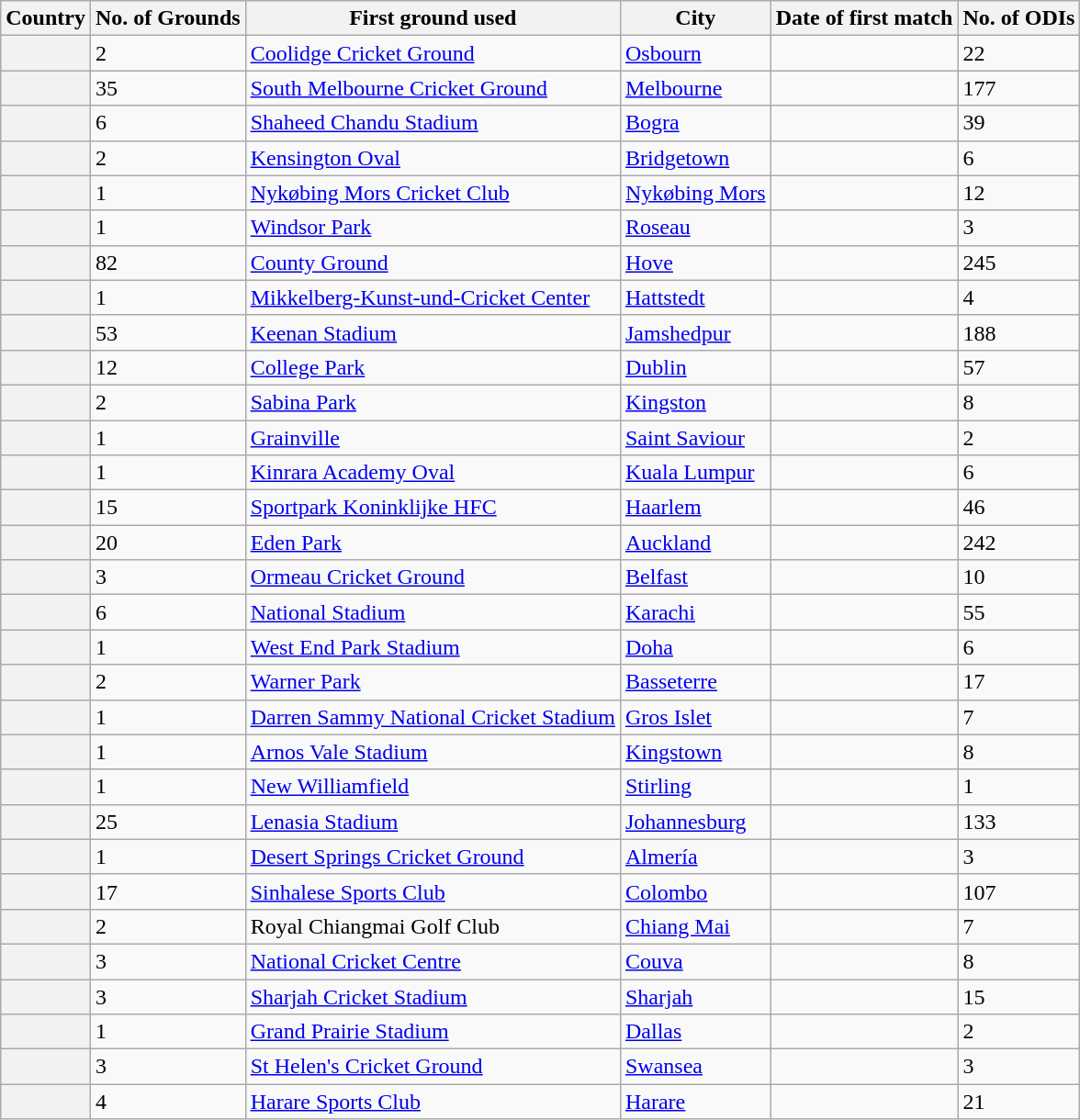<table class="wikitable sortable defaultcenter col1left col3left col4left">
<tr>
<th>Country</th>
<th>No. of Grounds</th>
<th>First ground used</th>
<th>City</th>
<th>Date of first match</th>
<th>No. of ODIs</th>
</tr>
<tr>
<th></th>
<td>2</td>
<td><a href='#'>Coolidge Cricket Ground</a></td>
<td><a href='#'>Osbourn</a></td>
<td></td>
<td>22</td>
</tr>
<tr>
<th></th>
<td>35</td>
<td><a href='#'>South Melbourne Cricket Ground</a></td>
<td><a href='#'>Melbourne</a></td>
<td></td>
<td>177</td>
</tr>
<tr>
<th></th>
<td>6</td>
<td><a href='#'>Shaheed Chandu Stadium</a></td>
<td><a href='#'>Bogra</a></td>
<td></td>
<td>39</td>
</tr>
<tr>
<th></th>
<td>2</td>
<td><a href='#'>Kensington Oval</a></td>
<td><a href='#'>Bridgetown</a></td>
<td></td>
<td>6</td>
</tr>
<tr>
<th></th>
<td>1</td>
<td><a href='#'>Nykøbing Mors Cricket Club</a></td>
<td><a href='#'>Nykøbing Mors</a></td>
<td></td>
<td>12</td>
</tr>
<tr>
<th></th>
<td>1</td>
<td><a href='#'>Windsor Park</a></td>
<td><a href='#'>Roseau</a></td>
<td></td>
<td>3</td>
</tr>
<tr>
<th></th>
<td>82</td>
<td><a href='#'>County Ground</a></td>
<td><a href='#'>Hove</a></td>
<td></td>
<td>245 </td>
</tr>
<tr>
<th></th>
<td>1</td>
<td><a href='#'>Mikkelberg-Kunst-und-Cricket Center</a></td>
<td><a href='#'>Hattstedt</a></td>
<td></td>
<td>4</td>
</tr>
<tr>
<th></th>
<td>53</td>
<td><a href='#'>Keenan Stadium</a></td>
<td><a href='#'>Jamshedpur</a></td>
<td></td>
<td>188</td>
</tr>
<tr>
<th></th>
<td>12</td>
<td><a href='#'>College Park</a></td>
<td><a href='#'>Dublin</a></td>
<td></td>
<td>57</td>
</tr>
<tr>
<th></th>
<td>2</td>
<td><a href='#'>Sabina Park</a></td>
<td><a href='#'>Kingston</a></td>
<td></td>
<td>8</td>
</tr>
<tr>
<th></th>
<td>1</td>
<td><a href='#'>Grainville</a></td>
<td><a href='#'>Saint Saviour</a></td>
<td></td>
<td>2</td>
</tr>
<tr>
<th></th>
<td>1</td>
<td><a href='#'>Kinrara Academy Oval</a></td>
<td><a href='#'>Kuala Lumpur</a></td>
<td></td>
<td>6</td>
</tr>
<tr>
<th></th>
<td>15</td>
<td><a href='#'>Sportpark Koninklijke HFC</a></td>
<td><a href='#'>Haarlem</a></td>
<td></td>
<td>46</td>
</tr>
<tr>
<th></th>
<td>20</td>
<td><a href='#'>Eden Park</a></td>
<td><a href='#'>Auckland</a></td>
<td></td>
<td>242</td>
</tr>
<tr>
<th></th>
<td>3</td>
<td><a href='#'>Ormeau Cricket Ground</a></td>
<td><a href='#'>Belfast</a></td>
<td></td>
<td>10</td>
</tr>
<tr>
<th></th>
<td>6</td>
<td><a href='#'>National Stadium</a></td>
<td><a href='#'>Karachi</a></td>
<td></td>
<td>55</td>
</tr>
<tr>
<th></th>
<td>1</td>
<td><a href='#'>West End Park Stadium</a></td>
<td><a href='#'>Doha</a></td>
<td></td>
<td>6</td>
</tr>
<tr>
<th></th>
<td>2</td>
<td><a href='#'>Warner Park</a></td>
<td><a href='#'>Basseterre</a></td>
<td></td>
<td>17</td>
</tr>
<tr>
<th></th>
<td>1</td>
<td><a href='#'>Darren Sammy National Cricket Stadium</a></td>
<td><a href='#'>Gros Islet</a></td>
<td></td>
<td>7</td>
</tr>
<tr>
<th></th>
<td>1</td>
<td><a href='#'>Arnos Vale Stadium</a></td>
<td><a href='#'>Kingstown</a></td>
<td></td>
<td>8</td>
</tr>
<tr>
<th></th>
<td>1</td>
<td><a href='#'>New Williamfield</a></td>
<td><a href='#'>Stirling</a></td>
<td></td>
<td>1</td>
</tr>
<tr>
<th></th>
<td>25</td>
<td><a href='#'>Lenasia Stadium</a></td>
<td><a href='#'>Johannesburg</a></td>
<td></td>
<td>133</td>
</tr>
<tr>
<th></th>
<td>1</td>
<td><a href='#'>Desert Springs Cricket Ground</a></td>
<td><a href='#'>Almería</a></td>
<td></td>
<td>3</td>
</tr>
<tr>
<th></th>
<td>17</td>
<td><a href='#'>Sinhalese Sports Club</a></td>
<td><a href='#'>Colombo</a></td>
<td></td>
<td>107</td>
</tr>
<tr>
<th></th>
<td>2</td>
<td>Royal Chiangmai Golf Club</td>
<td><a href='#'>Chiang Mai</a></td>
<td></td>
<td>7</td>
</tr>
<tr>
<th></th>
<td>3</td>
<td><a href='#'>National Cricket Centre</a></td>
<td><a href='#'>Couva</a></td>
<td></td>
<td>8</td>
</tr>
<tr>
<th></th>
<td>3</td>
<td><a href='#'>Sharjah Cricket Stadium</a></td>
<td><a href='#'>Sharjah</a></td>
<td></td>
<td>15</td>
</tr>
<tr>
<th></th>
<td>1</td>
<td><a href='#'>Grand Prairie Stadium</a></td>
<td><a href='#'>Dallas</a></td>
<td></td>
<td>2</td>
</tr>
<tr>
<th></th>
<td>3</td>
<td><a href='#'>St Helen's Cricket Ground</a></td>
<td><a href='#'>Swansea</a></td>
<td></td>
<td>3</td>
</tr>
<tr>
<th></th>
<td>4</td>
<td><a href='#'>Harare Sports Club</a></td>
<td><a href='#'>Harare</a></td>
<td></td>
<td>21</td>
</tr>
</table>
